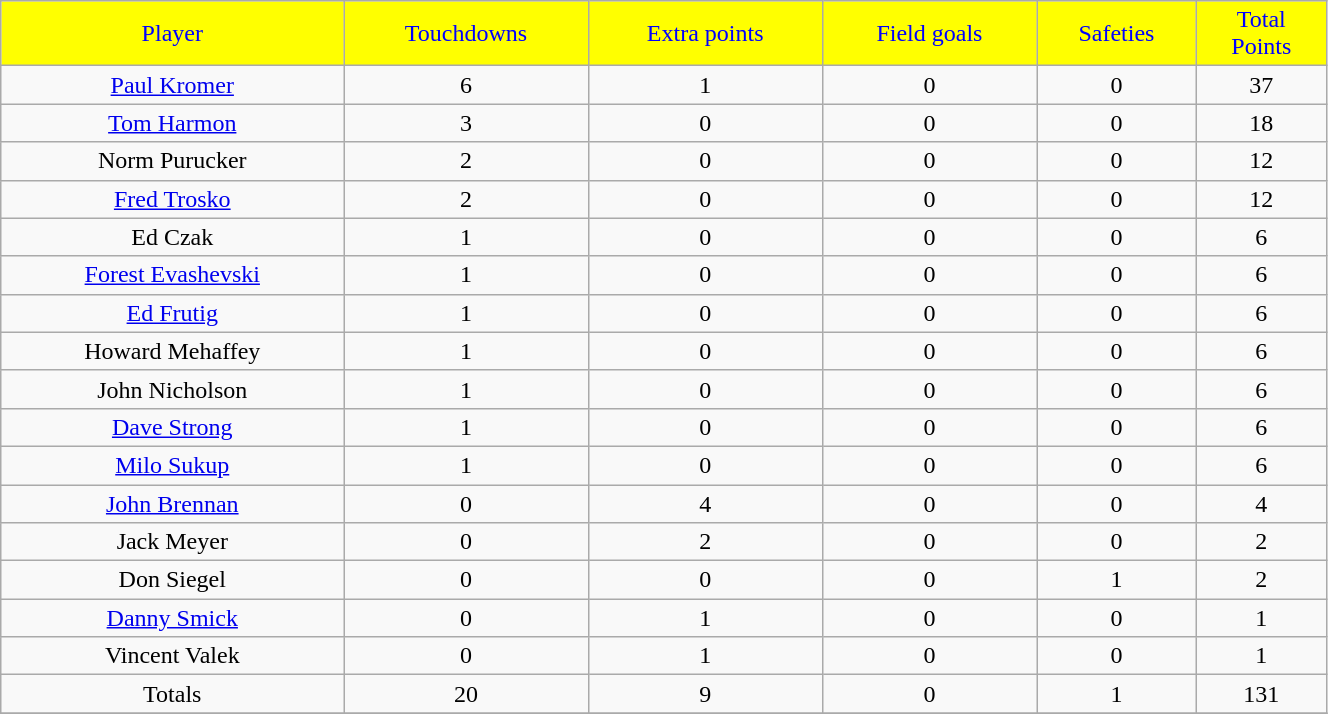<table class="wikitable" width="70%">
<tr align="center"  style="background:yellow;color:blue;">
<td>Player</td>
<td>Touchdowns</td>
<td>Extra points</td>
<td>Field goals</td>
<td>Safeties</td>
<td>Total<br>Points</td>
</tr>
<tr align="center" bgcolor="">
<td><a href='#'>Paul Kromer</a></td>
<td>6</td>
<td>1</td>
<td>0</td>
<td>0</td>
<td>37</td>
</tr>
<tr align="center" bgcolor="">
<td><a href='#'>Tom Harmon</a></td>
<td>3</td>
<td>0</td>
<td>0</td>
<td>0</td>
<td>18</td>
</tr>
<tr align="center" bgcolor="">
<td>Norm Purucker</td>
<td>2</td>
<td>0</td>
<td>0</td>
<td>0</td>
<td>12</td>
</tr>
<tr align="center" bgcolor="">
<td><a href='#'>Fred Trosko</a></td>
<td>2</td>
<td>0</td>
<td>0</td>
<td>0</td>
<td>12</td>
</tr>
<tr align="center" bgcolor="">
<td>Ed Czak</td>
<td>1</td>
<td>0</td>
<td>0</td>
<td>0</td>
<td>6</td>
</tr>
<tr align="center" bgcolor="">
<td><a href='#'>Forest Evashevski</a></td>
<td>1</td>
<td>0</td>
<td>0</td>
<td>0</td>
<td>6</td>
</tr>
<tr align="center" bgcolor="">
<td><a href='#'>Ed Frutig</a></td>
<td>1</td>
<td>0</td>
<td>0</td>
<td>0</td>
<td>6</td>
</tr>
<tr align="center" bgcolor="">
<td>Howard Mehaffey</td>
<td>1</td>
<td>0</td>
<td>0</td>
<td>0</td>
<td>6</td>
</tr>
<tr align="center" bgcolor="">
<td>John Nicholson</td>
<td>1</td>
<td>0</td>
<td>0</td>
<td>0</td>
<td>6</td>
</tr>
<tr align="center" bgcolor="">
<td><a href='#'>Dave Strong</a></td>
<td>1</td>
<td>0</td>
<td>0</td>
<td>0</td>
<td>6</td>
</tr>
<tr align="center" bgcolor="">
<td><a href='#'>Milo Sukup</a></td>
<td>1</td>
<td>0</td>
<td>0</td>
<td>0</td>
<td>6</td>
</tr>
<tr align="center" bgcolor="">
<td><a href='#'>John Brennan</a></td>
<td>0</td>
<td>4</td>
<td>0</td>
<td>0</td>
<td>4</td>
</tr>
<tr align="center" bgcolor="">
<td>Jack Meyer</td>
<td>0</td>
<td>2</td>
<td>0</td>
<td>0</td>
<td>2</td>
</tr>
<tr align="center" bgcolor="">
<td>Don Siegel</td>
<td>0</td>
<td>0</td>
<td>0</td>
<td>1</td>
<td>2</td>
</tr>
<tr align="center" bgcolor="">
<td><a href='#'>Danny Smick</a></td>
<td>0</td>
<td>1</td>
<td>0</td>
<td>0</td>
<td>1</td>
</tr>
<tr align="center" bgcolor="">
<td>Vincent Valek</td>
<td>0</td>
<td>1</td>
<td>0</td>
<td>0</td>
<td>1</td>
</tr>
<tr align="center" bgcolor="">
<td>Totals</td>
<td>20</td>
<td>9</td>
<td>0</td>
<td>1</td>
<td>131</td>
</tr>
<tr align="center" bgcolor="">
</tr>
</table>
